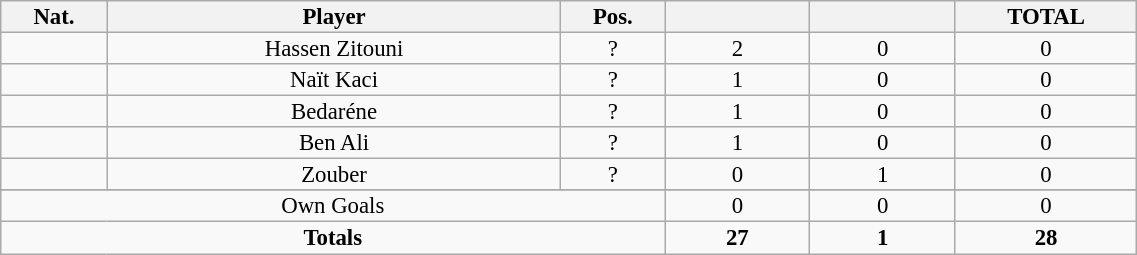<table class="wikitable sortable alternance"  style="font-size:95%; text-align:center; line-height:14px; width:60%;">
<tr>
<th width=10>Nat.</th>
<th width=140>Player</th>
<th width=10>Pos.</th>
<th width=40></th>
<th width=40></th>
<th width=10>TOTAL</th>
</tr>
<tr>
<td></td>
<td>Hassen Zitouni</td>
<td>?</td>
<td>2</td>
<td>0</td>
<td>0</td>
</tr>
<tr>
<td></td>
<td>Naït Kaci</td>
<td>?</td>
<td>1</td>
<td>0</td>
<td>0</td>
</tr>
<tr>
<td></td>
<td>Bedaréne</td>
<td>?</td>
<td>1</td>
<td>0</td>
<td>0</td>
</tr>
<tr>
<td></td>
<td>Ben Ali</td>
<td>?</td>
<td>1</td>
<td>0</td>
<td>0</td>
</tr>
<tr>
<td></td>
<td>Zouber</td>
<td>?</td>
<td>0</td>
<td>1</td>
<td>0</td>
</tr>
<tr>
</tr>
<tr class="sortbottom">
<td colspan="3">Own Goals</td>
<td>0</td>
<td>0</td>
<td>0</td>
</tr>
<tr class="sortbottom">
<td colspan="3"><strong>Totals</strong></td>
<td><strong>27</strong></td>
<td><strong>1</strong></td>
<td><strong>28</strong></td>
</tr>
</table>
